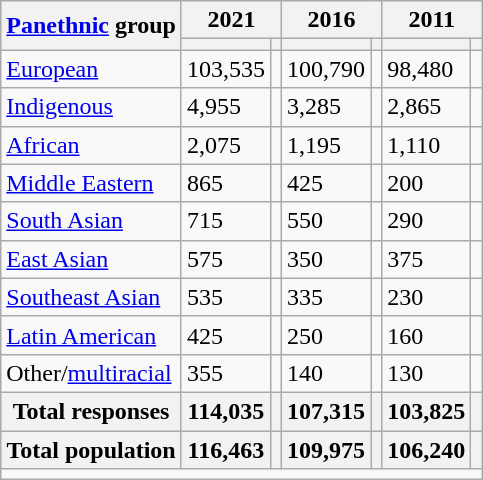<table class="wikitable collapsible sortable">
<tr>
<th rowspan="2"><a href='#'>Panethnic</a> group</th>
<th colspan="2">2021</th>
<th colspan="2">2016</th>
<th colspan="2">2011</th>
</tr>
<tr>
<th><a href='#'></a></th>
<th></th>
<th></th>
<th></th>
<th></th>
<th></th>
</tr>
<tr>
<td><a href='#'>European</a></td>
<td>103,535</td>
<td></td>
<td>100,790</td>
<td></td>
<td>98,480</td>
<td></td>
</tr>
<tr>
<td><a href='#'>Indigenous</a></td>
<td>4,955</td>
<td></td>
<td>3,285</td>
<td></td>
<td>2,865</td>
<td></td>
</tr>
<tr>
<td><a href='#'>African</a></td>
<td>2,075</td>
<td></td>
<td>1,195</td>
<td></td>
<td>1,110</td>
<td></td>
</tr>
<tr>
<td><a href='#'>Middle Eastern</a></td>
<td>865</td>
<td></td>
<td>425</td>
<td></td>
<td>200</td>
<td></td>
</tr>
<tr>
<td><a href='#'>South Asian</a></td>
<td>715</td>
<td></td>
<td>550</td>
<td></td>
<td>290</td>
<td></td>
</tr>
<tr>
<td><a href='#'>East Asian</a></td>
<td>575</td>
<td></td>
<td>350</td>
<td></td>
<td>375</td>
<td></td>
</tr>
<tr>
<td><a href='#'>Southeast Asian</a></td>
<td>535</td>
<td></td>
<td>335</td>
<td></td>
<td>230</td>
<td></td>
</tr>
<tr>
<td><a href='#'>Latin American</a></td>
<td>425</td>
<td></td>
<td>250</td>
<td></td>
<td>160</td>
<td></td>
</tr>
<tr>
<td>Other/<a href='#'>multiracial</a></td>
<td>355</td>
<td></td>
<td>140</td>
<td></td>
<td>130</td>
<td></td>
</tr>
<tr>
<th>Total responses</th>
<th>114,035</th>
<th></th>
<th>107,315</th>
<th></th>
<th>103,825</th>
<th></th>
</tr>
<tr class="sortbottom">
<th>Total population</th>
<th>116,463</th>
<th></th>
<th>109,975</th>
<th></th>
<th>106,240</th>
<th></th>
</tr>
<tr class="sortbottom">
<td colspan="15"></td>
</tr>
</table>
